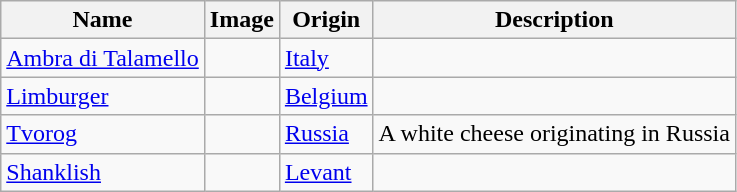<table class="wikitable sortable">
<tr>
<th>Name</th>
<th class="unsortable">Image</th>
<th>Origin</th>
<th>Description</th>
</tr>
<tr>
<td><a href='#'>Ambra di Talamello</a></td>
<td></td>
<td><a href='#'>Italy</a></td>
<td></td>
</tr>
<tr>
<td><a href='#'>Limburger</a></td>
<td></td>
<td><a href='#'>Belgium</a></td>
<td></td>
</tr>
<tr>
<td><a href='#'>Tvorog</a></td>
<td></td>
<td><a href='#'>Russia</a></td>
<td>A white cheese originating in Russia</td>
</tr>
<tr>
<td><a href='#'>Shanklish</a></td>
<td></td>
<td><a href='#'>Levant</a></td>
<td></td>
</tr>
</table>
